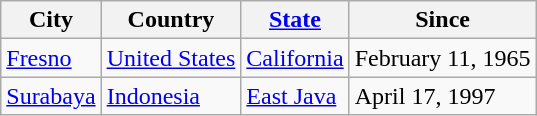<table class="wikitable">
<tr>
<th>City</th>
<th>Country</th>
<th><a href='#'>State</a></th>
<th>Since</th>
</tr>
<tr>
<td><a href='#'>Fresno</a></td>
<td><a href='#'>United States</a></td>
<td><a href='#'>California</a></td>
<td>February 11, 1965</td>
</tr>
<tr>
<td><a href='#'>Surabaya</a></td>
<td><a href='#'>Indonesia</a></td>
<td><a href='#'>East Java</a></td>
<td>April 17, 1997</td>
</tr>
</table>
